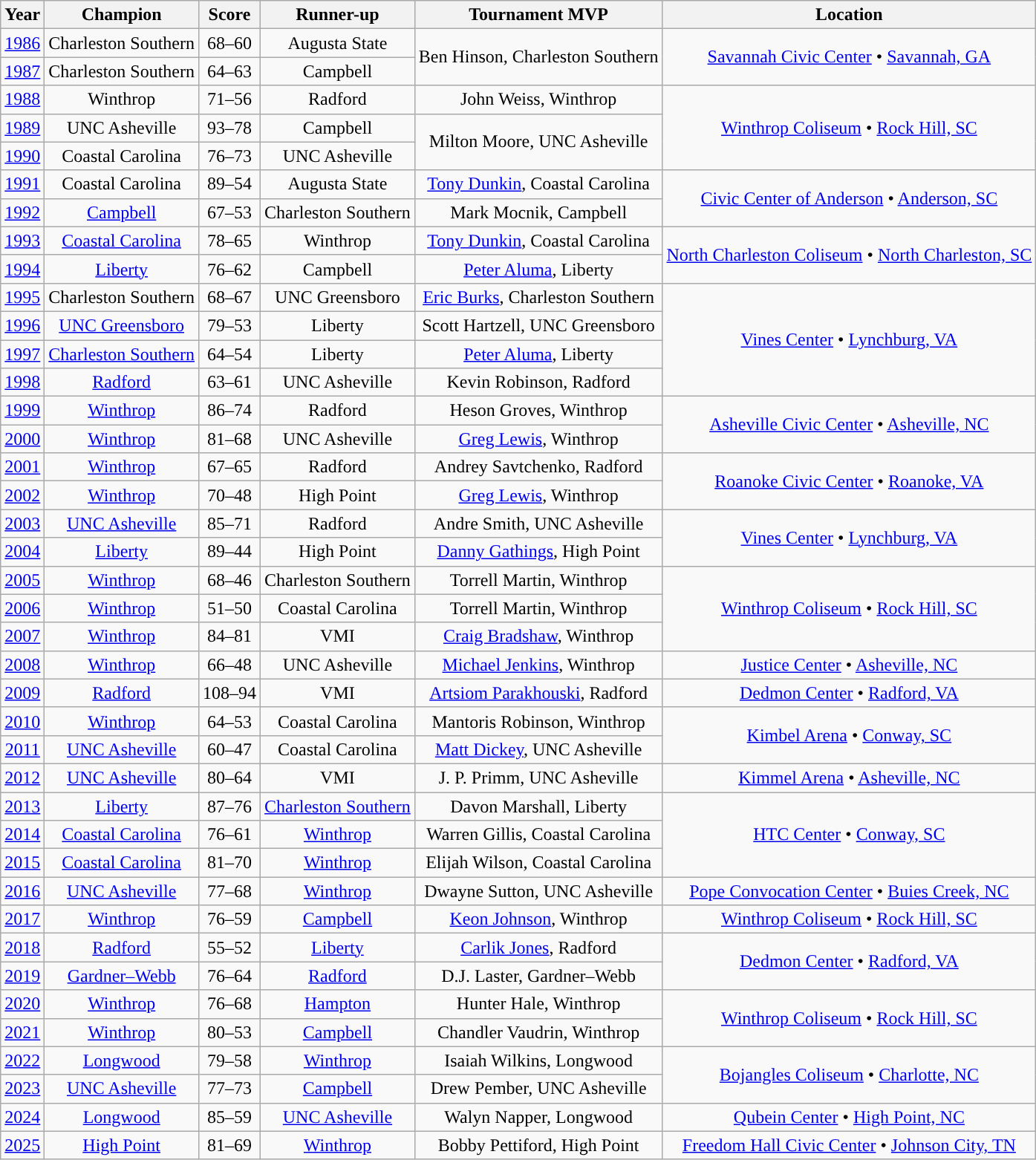<table class="wikitable sortable" style="text-align:center">
<tr>
<th width=px>Year</th>
<th width=px>Champion</th>
<th width=px>Score</th>
<th width=px>Runner-up</th>
<th width=px>Tournament MVP</th>
<th width=px>Location</th>
</tr>
<tr>
<td><a href='#'>1986</a></td>
<td>Charleston Southern</td>
<td>68–60</td>
<td>Augusta State</td>
<td rowspan=2>Ben Hinson, Charleston Southern</td>
<td rowspan=2><a href='#'>Savannah Civic Center</a> • <a href='#'>Savannah, GA</a></td>
</tr>
<tr>
<td><a href='#'>1987</a></td>
<td>Charleston Southern</td>
<td>64–63</td>
<td>Campbell</td>
</tr>
<tr>
<td><a href='#'>1988</a></td>
<td>Winthrop</td>
<td>71–56</td>
<td>Radford</td>
<td>John Weiss, Winthrop</td>
<td rowspan=3><a href='#'>Winthrop Coliseum</a> • <a href='#'>Rock Hill, SC</a></td>
</tr>
<tr>
<td><a href='#'>1989</a></td>
<td>UNC Asheville</td>
<td>93–78</td>
<td>Campbell</td>
<td rowspan=2>Milton Moore, UNC Asheville</td>
</tr>
<tr>
<td><a href='#'>1990</a></td>
<td>Coastal Carolina</td>
<td>76–73</td>
<td>UNC Asheville</td>
</tr>
<tr>
<td><a href='#'>1991</a></td>
<td>Coastal Carolina</td>
<td>89–54</td>
<td>Augusta State</td>
<td><a href='#'>Tony Dunkin</a>, Coastal Carolina</td>
<td rowspan=2><a href='#'>Civic Center of Anderson</a> • <a href='#'>Anderson, SC</a></td>
</tr>
<tr>
<td><a href='#'>1992</a></td>
<td><a href='#'>Campbell</a></td>
<td>67–53</td>
<td>Charleston Southern</td>
<td>Mark Mocnik, Campbell</td>
</tr>
<tr>
<td><a href='#'>1993</a></td>
<td><a href='#'>Coastal Carolina</a></td>
<td>78–65</td>
<td>Winthrop</td>
<td><a href='#'>Tony Dunkin</a>, Coastal Carolina</td>
<td rowspan=2><a href='#'>North Charleston Coliseum</a> • <a href='#'>North Charleston, SC</a></td>
</tr>
<tr>
<td><a href='#'>1994</a></td>
<td><a href='#'>Liberty</a></td>
<td>76–62</td>
<td>Campbell</td>
<td><a href='#'>Peter Aluma</a>, Liberty</td>
</tr>
<tr>
<td><a href='#'>1995</a></td>
<td>Charleston Southern</td>
<td>68–67</td>
<td>UNC Greensboro</td>
<td><a href='#'>Eric Burks</a>, Charleston Southern</td>
<td rowspan=4><a href='#'>Vines Center</a> • <a href='#'>Lynchburg, VA</a></td>
</tr>
<tr>
<td><a href='#'>1996</a></td>
<td><a href='#'>UNC Greensboro</a></td>
<td>79–53</td>
<td>Liberty</td>
<td>Scott Hartzell, UNC Greensboro</td>
</tr>
<tr>
<td><a href='#'>1997</a></td>
<td><a href='#'>Charleston Southern</a></td>
<td>64–54</td>
<td>Liberty</td>
<td><a href='#'>Peter Aluma</a>, Liberty</td>
</tr>
<tr>
<td><a href='#'>1998</a></td>
<td><a href='#'>Radford</a></td>
<td>63–61</td>
<td>UNC Asheville</td>
<td>Kevin Robinson, Radford</td>
</tr>
<tr>
<td><a href='#'>1999</a></td>
<td><a href='#'>Winthrop</a></td>
<td>86–74</td>
<td>Radford</td>
<td>Heson Groves, Winthrop</td>
<td rowspan=2><a href='#'>Asheville Civic Center</a> • <a href='#'>Asheville, NC</a></td>
</tr>
<tr>
<td><a href='#'>2000</a></td>
<td><a href='#'>Winthrop</a></td>
<td>81–68</td>
<td>UNC Asheville</td>
<td><a href='#'>Greg Lewis</a>, Winthrop</td>
</tr>
<tr>
<td><a href='#'>2001</a></td>
<td><a href='#'>Winthrop</a></td>
<td>67–65</td>
<td>Radford</td>
<td>Andrey Savtchenko, Radford</td>
<td rowspan=2><a href='#'>Roanoke Civic Center</a> • <a href='#'>Roanoke, VA</a></td>
</tr>
<tr>
<td><a href='#'>2002</a></td>
<td><a href='#'>Winthrop</a></td>
<td>70–48</td>
<td>High Point</td>
<td><a href='#'>Greg Lewis</a>, Winthrop</td>
</tr>
<tr>
<td><a href='#'>2003</a></td>
<td><a href='#'>UNC Asheville</a></td>
<td>85–71</td>
<td>Radford</td>
<td>Andre Smith, UNC Asheville</td>
<td rowspan=2><a href='#'>Vines Center</a> • <a href='#'>Lynchburg, VA</a></td>
</tr>
<tr>
<td><a href='#'>2004</a></td>
<td><a href='#'>Liberty</a></td>
<td>89–44</td>
<td>High Point</td>
<td><a href='#'>Danny Gathings</a>, High Point</td>
</tr>
<tr>
<td><a href='#'>2005</a></td>
<td><a href='#'>Winthrop</a></td>
<td>68–46</td>
<td>Charleston Southern</td>
<td>Torrell Martin, Winthrop</td>
<td rowspan=3><a href='#'>Winthrop Coliseum</a> • <a href='#'>Rock Hill, SC</a></td>
</tr>
<tr>
<td><a href='#'>2006</a></td>
<td><a href='#'>Winthrop</a></td>
<td>51–50</td>
<td>Coastal Carolina</td>
<td>Torrell Martin, Winthrop</td>
</tr>
<tr>
<td><a href='#'>2007</a></td>
<td><a href='#'>Winthrop</a></td>
<td>84–81</td>
<td>VMI</td>
<td><a href='#'>Craig Bradshaw</a>, Winthrop</td>
</tr>
<tr>
<td><a href='#'>2008</a></td>
<td><a href='#'>Winthrop</a></td>
<td>66–48</td>
<td>UNC Asheville</td>
<td><a href='#'>Michael Jenkins</a>, Winthrop</td>
<td><a href='#'>Justice Center</a> • <a href='#'>Asheville, NC</a></td>
</tr>
<tr>
<td><a href='#'>2009</a></td>
<td><a href='#'>Radford</a></td>
<td>108–94</td>
<td>VMI</td>
<td><a href='#'>Artsiom Parakhouski</a>, Radford</td>
<td><a href='#'>Dedmon Center</a> • <a href='#'>Radford, VA</a></td>
</tr>
<tr>
<td><a href='#'>2010</a></td>
<td><a href='#'>Winthrop</a></td>
<td>64–53</td>
<td>Coastal Carolina</td>
<td>Mantoris Robinson, Winthrop</td>
<td rowspan=2><a href='#'>Kimbel Arena</a> • <a href='#'>Conway, SC</a></td>
</tr>
<tr>
<td><a href='#'>2011</a></td>
<td><a href='#'>UNC Asheville</a></td>
<td>60–47</td>
<td>Coastal Carolina</td>
<td><a href='#'>Matt Dickey</a>, UNC Asheville</td>
</tr>
<tr>
<td><a href='#'>2012</a></td>
<td><a href='#'>UNC Asheville</a></td>
<td>80–64</td>
<td>VMI</td>
<td>J. P. Primm, UNC Asheville</td>
<td><a href='#'>Kimmel Arena</a> • <a href='#'>Asheville, NC</a></td>
</tr>
<tr>
<td><a href='#'>2013</a></td>
<td><a href='#'>Liberty</a></td>
<td>87–76</td>
<td><a href='#'>Charleston Southern</a></td>
<td>Davon Marshall, Liberty</td>
<td rowspan=3><a href='#'>HTC Center</a> • <a href='#'>Conway, SC</a></td>
</tr>
<tr>
<td><a href='#'>2014</a></td>
<td><a href='#'>Coastal Carolina</a></td>
<td>76–61</td>
<td><a href='#'>Winthrop</a></td>
<td>Warren Gillis, Coastal Carolina</td>
</tr>
<tr>
<td><a href='#'>2015</a></td>
<td><a href='#'>Coastal Carolina</a></td>
<td>81–70</td>
<td><a href='#'>Winthrop</a></td>
<td>Elijah Wilson, Coastal Carolina</td>
</tr>
<tr>
<td><a href='#'>2016</a></td>
<td><a href='#'>UNC Asheville</a></td>
<td>77–68</td>
<td><a href='#'>Winthrop</a></td>
<td>Dwayne Sutton, UNC Asheville</td>
<td><a href='#'>Pope Convocation Center</a> • <a href='#'>Buies Creek, NC</a></td>
</tr>
<tr>
<td><a href='#'>2017</a></td>
<td><a href='#'>Winthrop</a></td>
<td>76–59</td>
<td><a href='#'>Campbell</a></td>
<td><a href='#'>Keon Johnson</a>, Winthrop</td>
<td><a href='#'>Winthrop Coliseum</a> • <a href='#'>Rock Hill, SC</a></td>
</tr>
<tr>
<td><a href='#'>2018</a></td>
<td><a href='#'>Radford</a></td>
<td>55–52</td>
<td><a href='#'>Liberty</a></td>
<td><a href='#'>Carlik Jones</a>, Radford</td>
<td rowspan=2><a href='#'>Dedmon Center</a> • <a href='#'>Radford, VA</a></td>
</tr>
<tr>
<td><a href='#'>2019</a></td>
<td><a href='#'>Gardner–Webb</a></td>
<td>76–64</td>
<td><a href='#'>Radford</a></td>
<td>D.J. Laster, Gardner–Webb</td>
</tr>
<tr>
<td><a href='#'>2020</a></td>
<td><a href='#'>Winthrop</a></td>
<td>76–68</td>
<td><a href='#'>Hampton</a></td>
<td>Hunter Hale, Winthrop</td>
<td rowspan=2><a href='#'>Winthrop Coliseum</a> • <a href='#'>Rock Hill, SC</a></td>
</tr>
<tr>
<td><a href='#'>2021</a></td>
<td><a href='#'>Winthrop</a></td>
<td>80–53</td>
<td><a href='#'>Campbell</a></td>
<td>Chandler Vaudrin, Winthrop</td>
</tr>
<tr>
<td><a href='#'>2022</a></td>
<td><a href='#'>Longwood</a></td>
<td>79–58</td>
<td><a href='#'>Winthrop</a></td>
<td>Isaiah Wilkins, Longwood</td>
<td rowspan=2><a href='#'>Bojangles Coliseum</a> • <a href='#'>Charlotte, NC</a></td>
</tr>
<tr>
<td><a href='#'>2023</a></td>
<td><a href='#'>UNC Asheville</a></td>
<td>77–73</td>
<td><a href='#'>Campbell</a></td>
<td>Drew Pember, UNC Asheville</td>
</tr>
<tr>
<td><a href='#'>2024</a></td>
<td><a href='#'>Longwood</a></td>
<td>85–59</td>
<td><a href='#'>UNC Asheville</a></td>
<td>Walyn Napper, Longwood</td>
<td><a href='#'>Qubein Center</a> • <a href='#'>High Point, NC</a></td>
</tr>
<tr>
<td><a href='#'>2025</a></td>
<td><a href='#'>High Point</a></td>
<td>81–69</td>
<td><a href='#'>Winthrop</a></td>
<td>Bobby Pettiford, High Point</td>
<td><a href='#'>Freedom Hall Civic Center</a> • <a href='#'>Johnson City, TN</a></td>
</tr>
</table>
